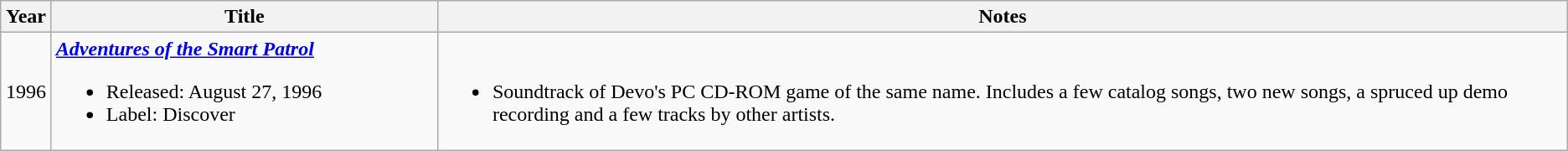<table class="wikitable">
<tr>
<th style="width:33px;">Year</th>
<th style="width:300px;">Title</th>
<th>Notes</th>
</tr>
<tr>
<td style="text-align:center;">1996</td>
<td><strong><em><a href='#'>Adventures of the Smart Patrol</a></em></strong><br><ul><li>Released: August 27, 1996</li><li>Label: Discover</li></ul></td>
<td><br><ul><li>Soundtrack of Devo's PC CD-ROM game of the same name.  Includes a few catalog songs, two new songs, a spruced up demo recording and a few tracks by other artists.</li></ul></td>
</tr>
</table>
